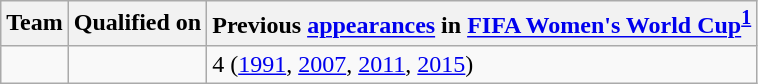<table class="wikitable sortable">
<tr>
<th>Team</th>
<th>Qualified on</th>
<th data-sort-type="number">Previous <a href='#'>appearances</a> in <a href='#'>FIFA Women's World Cup</a><sup><strong><a href='#'>1</a></strong></sup></th>
</tr>
<tr>
<td></td>
<td></td>
<td>4 (<a href='#'>1991</a>, <a href='#'>2007</a>, <a href='#'>2011</a>, <a href='#'>2015</a>)</td>
</tr>
</table>
